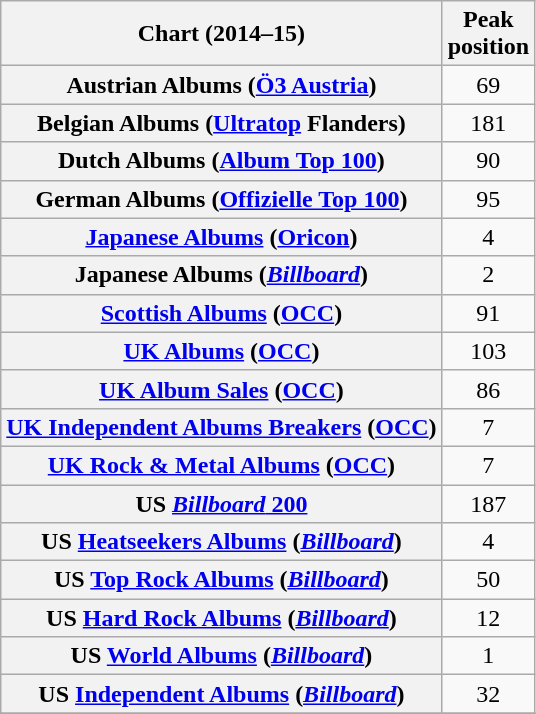<table class="wikitable sortable plainrowheaders" style="text-align:center">
<tr>
<th scope="col">Chart (2014–15)</th>
<th scope="col">Peak<br>position</th>
</tr>
<tr>
<th scope="row">Austrian Albums (<a href='#'>Ö3 Austria</a>)</th>
<td>69</td>
</tr>
<tr>
<th scope="row">Belgian Albums (<a href='#'>Ultratop</a> Flanders)</th>
<td>181</td>
</tr>
<tr>
<th scope="row">Dutch Albums (<a href='#'>Album Top 100</a>)</th>
<td>90</td>
</tr>
<tr>
<th scope="row">German Albums (<a href='#'>Offizielle Top 100</a>)</th>
<td>95</td>
</tr>
<tr>
<th scope="row"><a href='#'>Japanese Albums</a> (<a href='#'>Oricon</a>)</th>
<td>4</td>
</tr>
<tr>
<th scope="row">Japanese Albums (<em><a href='#'>Billboard</a></em>)</th>
<td>2</td>
</tr>
<tr>
<th scope="row"><a href='#'>Scottish Albums</a> (<a href='#'>OCC</a>)</th>
<td>91</td>
</tr>
<tr>
<th scope="row"><a href='#'>UK Albums</a> (<a href='#'>OCC</a>)</th>
<td>103</td>
</tr>
<tr>
<th scope="row"><a href='#'>UK Album Sales</a> (<a href='#'>OCC</a>)</th>
<td>86</td>
</tr>
<tr>
<th scope="row"><a href='#'>UK Independent Albums Breakers</a> (<a href='#'>OCC</a>)</th>
<td>7</td>
</tr>
<tr>
<th scope="row"><a href='#'>UK Rock & Metal Albums</a> (<a href='#'>OCC</a>)</th>
<td>7</td>
</tr>
<tr>
<th scope="row">US <a href='#'><em>Billboard</em> 200</a></th>
<td>187</td>
</tr>
<tr>
<th scope="row">US <a href='#'>Heatseekers Albums</a> (<em><a href='#'>Billboard</a></em>)</th>
<td>4</td>
</tr>
<tr>
<th scope="row">US <a href='#'>Top Rock Albums</a> (<em><a href='#'>Billboard</a></em>)</th>
<td>50</td>
</tr>
<tr>
<th scope="row">US <a href='#'>Hard Rock Albums</a> (<em><a href='#'>Billboard</a></em>)</th>
<td>12</td>
</tr>
<tr>
<th scope="row">US <a href='#'>World Albums</a> (<em><a href='#'>Billboard</a></em>)</th>
<td>1</td>
</tr>
<tr>
<th scope="row">US <a href='#'>Independent Albums</a> (<em><a href='#'>Billboard</a></em>)</th>
<td>32</td>
</tr>
<tr>
</tr>
</table>
